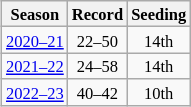<table class="wikitable sortable" align="right">
<tr>
<th style="font-size:11px;text-align:center;line-height:110%">Season</th>
<th style="font-size:11px;text-align:center;line-height:110%">Record</th>
<th style="font-size:11px;text-align:center;line-height:110%">Seeding</th>
</tr>
<tr align="left">
<td style="background:#F9F9F9;font-size:11px;font-weight:normal;text-align:center;line-height:110%"><a href='#'>2020–21</a></td>
<td style="background:#F9F9F9;font-size:11px;font-weight:normal;text-align:center;line-height:110%">22–50</td>
<td style="background:#F9F9F9;font-size:11px;font-weight:normal;text-align:center;line-height:110%">14th</td>
</tr>
<tr align="left">
<td style="background:#F9F9F9;font-size:11px;font-weight:normal;text-align:center;line-height:110%"><a href='#'>2021–22</a></td>
<td style="background:#F9F9F9;font-size:11px;font-weight:normal;text-align:center;line-height:110%">24–58</td>
<td style="background:#F9F9F9;font-size:11px;font-weight:normal;text-align:center;line-height:110%">14th</td>
</tr>
<tr align="left">
<td style="background:#F9F9F9;font-size:11px;font-weight:normal;text-align:center;line-height:110%"><a href='#'>2022–23</a></td>
<td style="background:#F9F9F9;font-size:11px;font-weight:normal;text-align:center;line-height:110%">40–42</td>
<td style="background:#F9F9F9;font-size:11px;font-weight:normal;text-align:center;line-height:110%">10th</td>
</tr>
</table>
